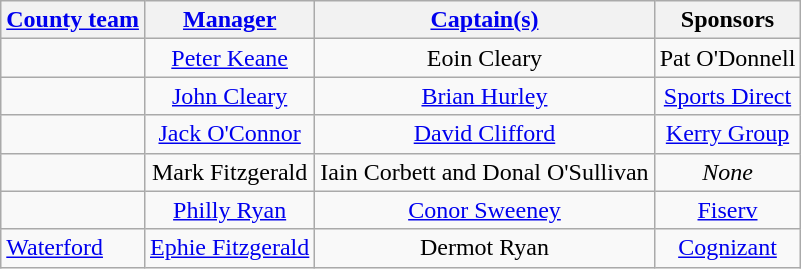<table class="wikitable sortable" style="text-align:center">
<tr>
<th><a href='#'>County team</a></th>
<th><a href='#'>Manager</a></th>
<th><a href='#'>Captain(s)</a></th>
<th>Sponsors</th>
</tr>
<tr>
<td style="text-align:left"> </td>
<td><a href='#'>Peter Keane</a></td>
<td>Eoin Cleary</td>
<td>Pat O'Donnell</td>
</tr>
<tr>
<td style="text-align:left"> </td>
<td><a href='#'>John Cleary</a></td>
<td><a href='#'>Brian Hurley</a></td>
<td><a href='#'>Sports Direct</a></td>
</tr>
<tr>
<td style="text-align:left"> </td>
<td><a href='#'>Jack O'Connor</a></td>
<td><a href='#'>David Clifford</a></td>
<td><a href='#'>Kerry Group</a></td>
</tr>
<tr>
<td style="text-align:left"> </td>
<td>Mark Fitzgerald</td>
<td>Iain Corbett and Donal O'Sullivan</td>
<td><em>None</em></td>
</tr>
<tr>
<td style="text-align:left"> </td>
<td><a href='#'>Philly Ryan</a></td>
<td><a href='#'>Conor Sweeney</a></td>
<td><a href='#'>Fiserv</a></td>
</tr>
<tr>
<td style="text-align:left"> <a href='#'>Waterford</a></td>
<td><a href='#'>Ephie Fitzgerald</a></td>
<td>Dermot Ryan</td>
<td><a href='#'>Cognizant</a></td>
</tr>
</table>
